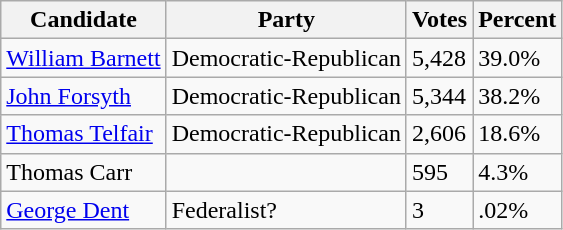<table class=wikitable>
<tr>
<th>Candidate</th>
<th>Party</th>
<th>Votes</th>
<th>Percent</th>
</tr>
<tr>
<td><a href='#'>William Barnett</a></td>
<td>Democratic-Republican</td>
<td>5,428</td>
<td>39.0%</td>
</tr>
<tr>
<td><a href='#'>John Forsyth</a></td>
<td>Democratic-Republican</td>
<td>5,344</td>
<td>38.2%</td>
</tr>
<tr>
<td><a href='#'>Thomas Telfair</a></td>
<td>Democratic-Republican</td>
<td>2,606</td>
<td>18.6%</td>
</tr>
<tr>
<td>Thomas Carr</td>
<td></td>
<td>595</td>
<td>4.3%</td>
</tr>
<tr>
<td><a href='#'>George Dent</a></td>
<td>Federalist?</td>
<td>3</td>
<td>.02%</td>
</tr>
</table>
